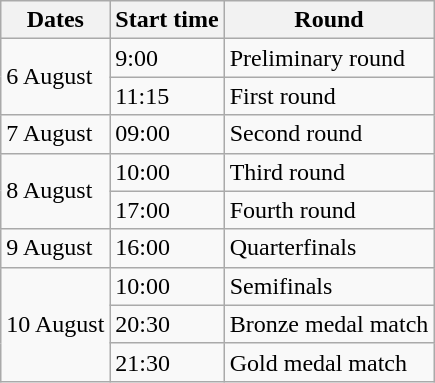<table class="wikitable">
<tr>
<th>Dates</th>
<th>Start time</th>
<th>Round</th>
</tr>
<tr>
<td rowspan=2>6 August</td>
<td>9:00</td>
<td>Preliminary round</td>
</tr>
<tr>
<td>11:15</td>
<td>First round</td>
</tr>
<tr>
<td>7 August</td>
<td>09:00</td>
<td>Second round</td>
</tr>
<tr>
<td rowspan=2>8 August</td>
<td>10:00</td>
<td>Third round</td>
</tr>
<tr>
<td>17:00</td>
<td>Fourth round</td>
</tr>
<tr>
<td>9 August</td>
<td>16:00</td>
<td>Quarterfinals</td>
</tr>
<tr>
<td rowspan=3>10 August</td>
<td>10:00</td>
<td>Semifinals</td>
</tr>
<tr>
<td>20:30</td>
<td>Bronze medal match</td>
</tr>
<tr>
<td>21:30</td>
<td>Gold medal match</td>
</tr>
</table>
